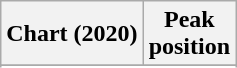<table class="wikitable sortable plainrowheaders" style="text-align:center">
<tr>
<th scope="col">Chart (2020)</th>
<th scope="col">Peak<br> position</th>
</tr>
<tr>
</tr>
<tr>
</tr>
</table>
